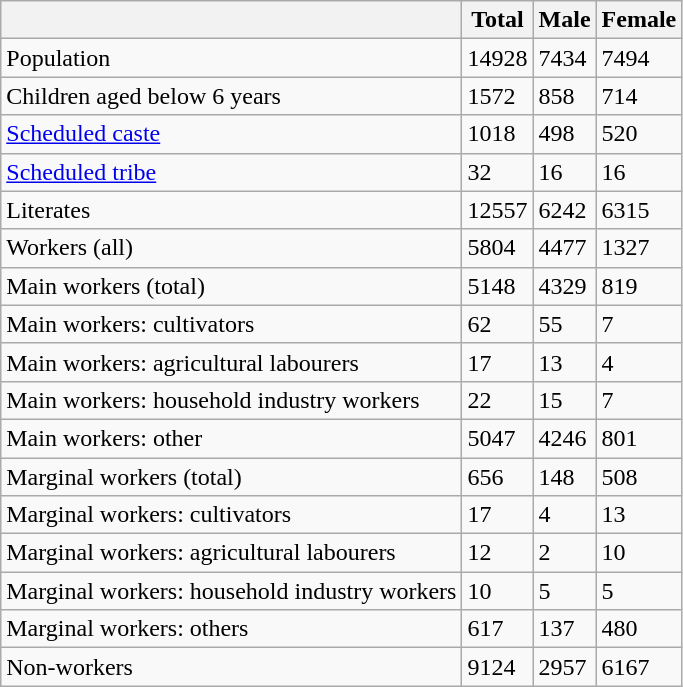<table class="wikitable sortable">
<tr>
<th></th>
<th>Total</th>
<th>Male</th>
<th>Female</th>
</tr>
<tr>
<td>Population</td>
<td>14928</td>
<td>7434</td>
<td>7494</td>
</tr>
<tr>
<td>Children aged below 6 years</td>
<td>1572</td>
<td>858</td>
<td>714</td>
</tr>
<tr>
<td><a href='#'>Scheduled caste</a></td>
<td>1018</td>
<td>498</td>
<td>520</td>
</tr>
<tr>
<td><a href='#'>Scheduled tribe</a></td>
<td>32</td>
<td>16</td>
<td>16</td>
</tr>
<tr>
<td>Literates</td>
<td>12557</td>
<td>6242</td>
<td>6315</td>
</tr>
<tr>
<td>Workers (all)</td>
<td>5804</td>
<td>4477</td>
<td>1327</td>
</tr>
<tr>
<td>Main workers (total)</td>
<td>5148</td>
<td>4329</td>
<td>819</td>
</tr>
<tr>
<td>Main workers: cultivators</td>
<td>62</td>
<td>55</td>
<td>7</td>
</tr>
<tr>
<td>Main workers: agricultural labourers</td>
<td>17</td>
<td>13</td>
<td>4</td>
</tr>
<tr>
<td>Main workers: household industry workers</td>
<td>22</td>
<td>15</td>
<td>7</td>
</tr>
<tr>
<td>Main workers: other</td>
<td>5047</td>
<td>4246</td>
<td>801</td>
</tr>
<tr>
<td>Marginal workers (total)</td>
<td>656</td>
<td>148</td>
<td>508</td>
</tr>
<tr>
<td>Marginal workers: cultivators</td>
<td>17</td>
<td>4</td>
<td>13</td>
</tr>
<tr>
<td>Marginal workers: agricultural labourers</td>
<td>12</td>
<td>2</td>
<td>10</td>
</tr>
<tr>
<td>Marginal workers: household industry workers</td>
<td>10</td>
<td>5</td>
<td>5</td>
</tr>
<tr>
<td>Marginal workers: others</td>
<td>617</td>
<td>137</td>
<td>480</td>
</tr>
<tr>
<td>Non-workers</td>
<td>9124</td>
<td>2957</td>
<td>6167</td>
</tr>
</table>
